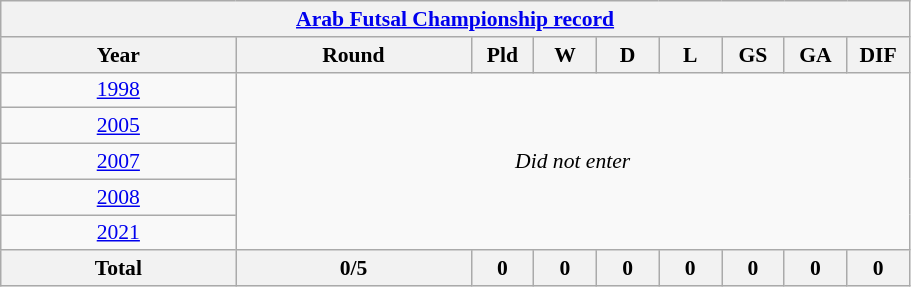<table class="wikitable" style="text-align: center;font-size:90%;">
<tr>
<th colspan=9><a href='#'>Arab Futsal Championship record</a></th>
</tr>
<tr>
<th width=150>Year</th>
<th width=150>Round</th>
<th width=35>Pld</th>
<th width=35>W</th>
<th width=35>D</th>
<th width=35>L</th>
<th width=35>GS</th>
<th width=35>GA</th>
<th width=35>DIF</th>
</tr>
<tr bgcolor=>
<td> <a href='#'>1998</a></td>
<td colspan=9 rowspan=5><em>Did not enter</em></td>
</tr>
<tr bgcolor=>
<td> <a href='#'>2005</a></td>
</tr>
<tr bgcolor=>
<td> <a href='#'>2007</a></td>
</tr>
<tr bgcolor=>
<td> <a href='#'>2008</a></td>
</tr>
<tr bgcolor=>
<td> <a href='#'>2021</a></td>
</tr>
<tr>
<th><strong>Total</strong></th>
<th>0/5</th>
<th>0</th>
<th>0</th>
<th>0</th>
<th>0</th>
<th>0</th>
<th>0</th>
<th>0</th>
</tr>
</table>
